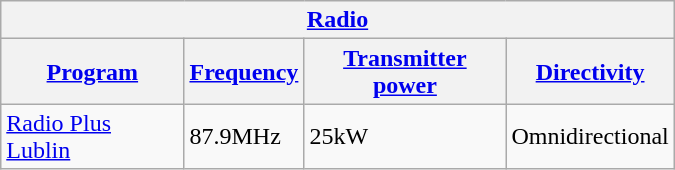<table class="wikitable" style="width: 450px;">
<tr>
<th colspan="4" align="center"><a href='#'>Radio</a></th>
</tr>
<tr>
<th><a href='#'>Program</a></th>
<th><a href='#'>Frequency</a></th>
<th><a href='#'>Transmitter power</a></th>
<th><a href='#'>Directivity</a></th>
</tr>
<tr>
<td><a href='#'>Radio Plus Lublin</a></td>
<td>87.9MHz</td>
<td>25kW</td>
<td>Omnidirectional</td>
</tr>
</table>
